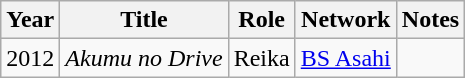<table class="wikitable">
<tr>
<th>Year</th>
<th>Title</th>
<th>Role</th>
<th>Network</th>
<th>Notes</th>
</tr>
<tr>
<td>2012</td>
<td><em>Akumu no Drive</em></td>
<td>Reika</td>
<td><a href='#'>BS Asahi</a></td>
<td></td>
</tr>
</table>
